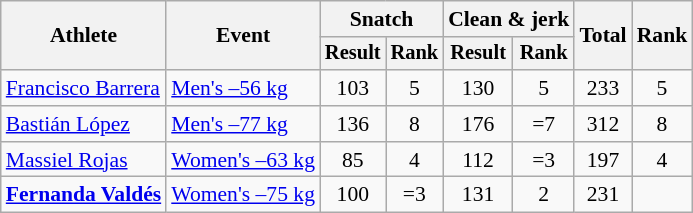<table class="wikitable" style="font-size:90%">
<tr>
<th rowspan="2">Athlete</th>
<th rowspan="2">Event</th>
<th colspan="2">Snatch</th>
<th colspan="2">Clean & jerk</th>
<th rowspan="2">Total</th>
<th rowspan="2">Rank</th>
</tr>
<tr style="font-size:95%">
<th>Result</th>
<th>Rank</th>
<th>Result</th>
<th>Rank</th>
</tr>
<tr align=center>
<td align=left><a href='#'>Francisco Barrera</a></td>
<td align=left><a href='#'>Men's –56 kg</a></td>
<td>103</td>
<td>5</td>
<td>130</td>
<td>5</td>
<td>233</td>
<td>5</td>
</tr>
<tr align=center>
<td align=left><a href='#'>Bastián López</a></td>
<td align=left><a href='#'>Men's –77 kg</a></td>
<td>136</td>
<td>8</td>
<td>176</td>
<td>=7</td>
<td>312</td>
<td>8</td>
</tr>
<tr align=center>
<td align=left><a href='#'>Massiel Rojas</a></td>
<td align=left><a href='#'>Women's –63 kg</a></td>
<td>85</td>
<td>4</td>
<td>112</td>
<td>=3</td>
<td>197</td>
<td>4</td>
</tr>
<tr align=center>
<td align=left><strong><a href='#'>Fernanda Valdés</a></strong></td>
<td align=left><a href='#'>Women's –75 kg</a></td>
<td>100</td>
<td>=3</td>
<td>131</td>
<td>2</td>
<td>231</td>
<td></td>
</tr>
</table>
